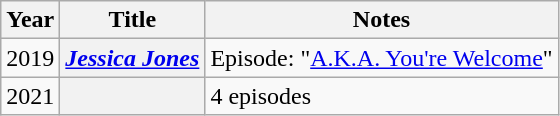<table class="wikitable plainrowheaders sortable">
<tr>
<th scope="col">Year</th>
<th scope="col">Title</th>
<th scope="col" class="unsortable">Notes</th>
</tr>
<tr>
<td>2019</td>
<th scope="row"><em><a href='#'>Jessica Jones</a></em></th>
<td>Episode: "<a href='#'>A.K.A. You're Welcome</a>"</td>
</tr>
<tr>
<td>2021</td>
<th scope="row"><em></em></th>
<td>4 episodes</td>
</tr>
</table>
